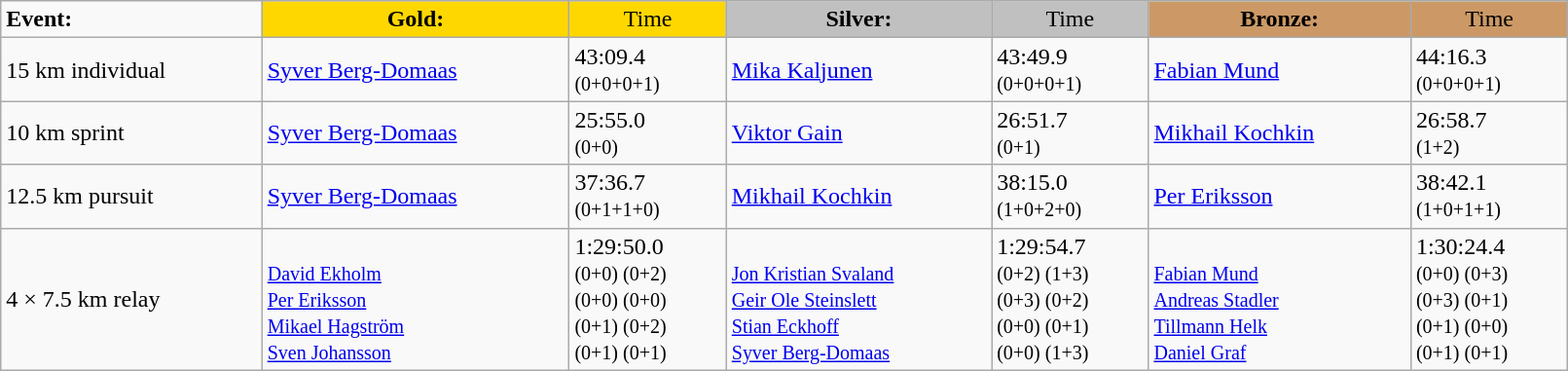<table class="wikitable" width=85%>
<tr>
<td><strong>Event:</strong></td>
<td style="text-align:center;background-color:gold;"><strong>Gold:</strong></td>
<td style="text-align:center;background-color:gold;">Time</td>
<td style="text-align:center;background-color:silver;"><strong>Silver:</strong></td>
<td style="text-align:center;background-color:silver;">Time</td>
<td style="text-align:center;background-color:#CC9966;"><strong>Bronze:</strong></td>
<td style="text-align:center;background-color:#CC9966;">Time</td>
</tr>
<tr>
<td>15 km individual<br><em></em></td>
<td><a href='#'>Syver Berg-Domaas</a><br><small></small></td>
<td>43:09.4<br><small>(0+0+0+1)</small></td>
<td><a href='#'>Mika Kaljunen</a><br><small></small></td>
<td>43:49.9<br><small>(0+0+0+1)</small></td>
<td><a href='#'>Fabian Mund</a><br><small></small></td>
<td>44:16.3	<br><small>(0+0+0+1)</small></td>
</tr>
<tr>
<td>10 km sprint<br><em></em></td>
<td><a href='#'>Syver Berg-Domaas</a><br><small></small></td>
<td>25:55.0 <br><small>(0+0)</small></td>
<td><a href='#'>Viktor Gain</a><br><small></small></td>
<td>26:51.7 <br><small>(0+1)</small></td>
<td><a href='#'>Mikhail Kochkin</a><br><small></small></td>
<td>26:58.7 <br><small>(1+2)</small></td>
</tr>
<tr>
<td>12.5 km pursuit<br><em></em></td>
<td><a href='#'>Syver Berg-Domaas</a><br><small></small></td>
<td>37:36.7<br><small>(0+1+1+0)</small></td>
<td><a href='#'>Mikhail Kochkin</a><br><small></small></td>
<td>38:15.0	<br><small>(1+0+2+0)</small></td>
<td><a href='#'>Per Eriksson</a><br><small></small></td>
<td>38:42.1<br><small>(1+0+1+1)</small></td>
</tr>
<tr>
<td>4 × 7.5 km relay<br><em></em></td>
<td>  <br><small><a href='#'>David Ekholm</a> <br> <a href='#'>Per Eriksson</a> <br> <a href='#'>Mikael Hagström</a> <br> <a href='#'>Sven Johansson</a></small></td>
<td>1:29:50.0	<br><small>(0+0) (0+2)<br>(0+0) (0+0)<br>(0+1) (0+2)<br>(0+1) (0+1)</small></td>
<td> <br><small><a href='#'>Jon Kristian Svaland</a> <br> <a href='#'>Geir Ole Steinslett</a> <br> <a href='#'>Stian Eckhoff</a> <br> <a href='#'>Syver Berg-Domaas</a></small></td>
<td>1:29:54.7<br><small>(0+2) (1+3)<br>(0+3) (0+2)<br>(0+0) (0+1)<br>(0+0) (1+3)</small></td>
<td> <br><small><a href='#'>Fabian Mund</a> <br> <a href='#'>Andreas Stadler</a> <br> <a href='#'>Tillmann Helk</a> <br> <a href='#'>Daniel Graf</a></small></td>
<td>1:30:24.4<br><small>(0+0) (0+3)<br>(0+3) (0+1)<br>(0+1) (0+0)<br>(0+1) (0+1)</small></td>
</tr>
</table>
